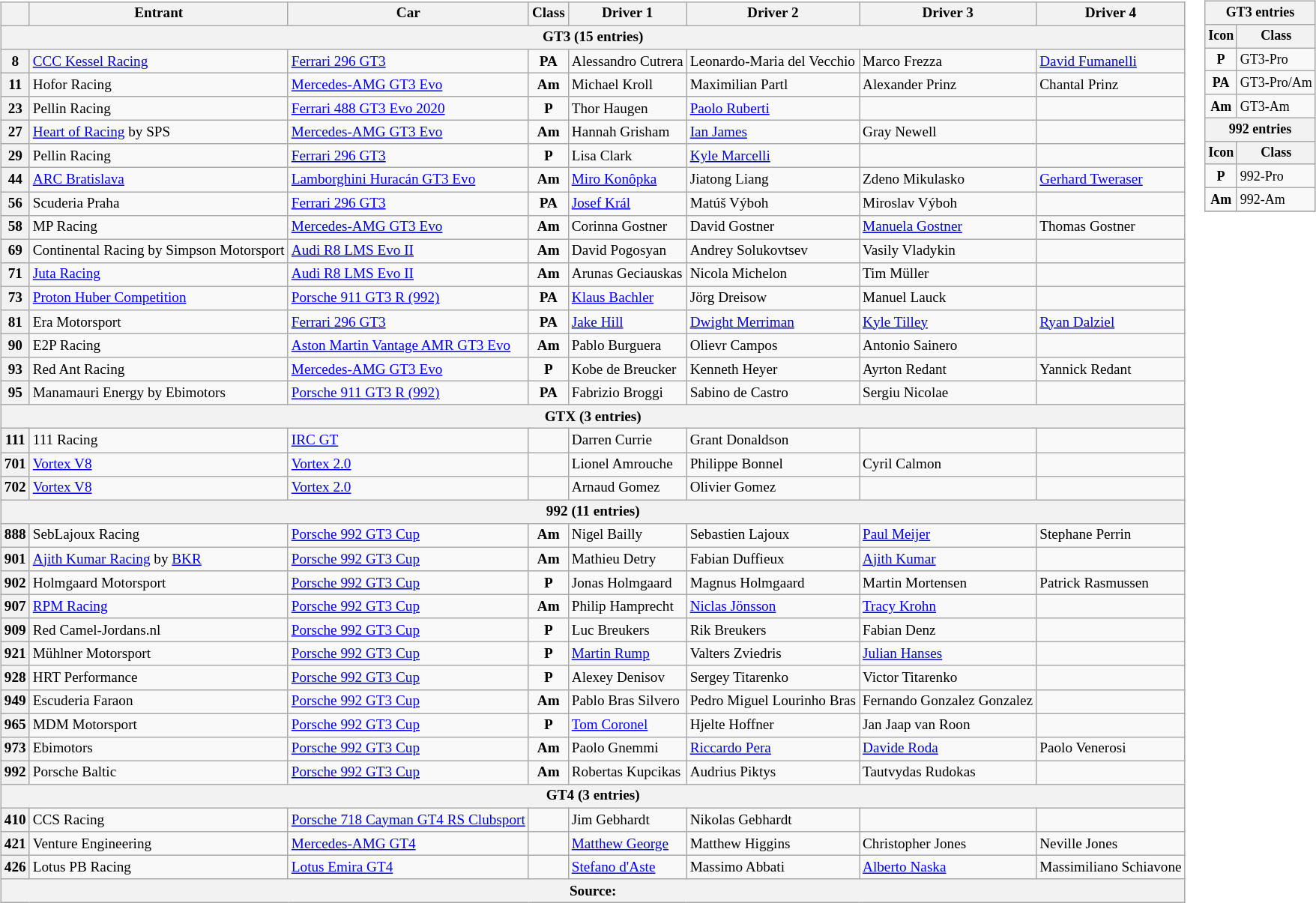<table>
<tr>
<td><br><table class="wikitable" style="font-size: 80%;">
<tr>
<th></th>
<th>Entrant</th>
<th>Car</th>
<th>Class</th>
<th>Driver 1</th>
<th>Driver 2</th>
<th>Driver 3</th>
<th>Driver 4</th>
</tr>
<tr>
<th colspan="8">GT3 (15 entries)</th>
</tr>
<tr>
<th>8</th>
<td> <a href='#'>CCC Kessel Racing</a></td>
<td><a href='#'>Ferrari 296 GT3</a></td>
<td align="center"><strong><span>PA</span></strong></td>
<td> Alessandro Cutrera</td>
<td> Leonardo-Maria del Vecchio</td>
<td> Marco Frezza</td>
<td> <a href='#'>David Fumanelli</a></td>
</tr>
<tr>
<th>11</th>
<td> Hofor Racing</td>
<td><a href='#'>Mercedes-AMG GT3 Evo</a></td>
<td align="center"><strong><span>Am</span></strong></td>
<td> Michael Kroll</td>
<td> Maximilian Partl</td>
<td> Alexander Prinz</td>
<td> Chantal Prinz</td>
</tr>
<tr>
<th>23</th>
<td> Pellin Racing</td>
<td><a href='#'>Ferrari 488 GT3 Evo 2020</a></td>
<td align="center"><strong><span>P</span></strong></td>
<td> Thor Haugen</td>
<td> <a href='#'>Paolo Ruberti</a></td>
<td></td>
<td></td>
</tr>
<tr>
<th>27</th>
<td> <a href='#'>Heart of Racing</a> by SPS</td>
<td><a href='#'>Mercedes-AMG GT3 Evo</a></td>
<td align="center"><strong><span>Am</span></strong></td>
<td> Hannah Grisham</td>
<td> <a href='#'>Ian James</a></td>
<td> Gray Newell</td>
<td></td>
</tr>
<tr>
<th>29</th>
<td> Pellin Racing</td>
<td><a href='#'>Ferrari 296 GT3</a></td>
<td align="center"><strong><span>P</span></strong></td>
<td> Lisa Clark</td>
<td> <a href='#'>Kyle Marcelli</a></td>
<td></td>
<td></td>
</tr>
<tr>
<th>44</th>
<td> <a href='#'>ARC Bratislava</a></td>
<td><a href='#'>Lamborghini Huracán GT3 Evo</a></td>
<td align="center"><strong><span>Am</span></strong></td>
<td> <a href='#'>Miro Konôpka</a></td>
<td> Jiatong Liang</td>
<td> Zdeno Mikulasko</td>
<td> <a href='#'>Gerhard Tweraser</a></td>
</tr>
<tr>
<th>56</th>
<td> Scuderia Praha</td>
<td><a href='#'>Ferrari 296 GT3</a></td>
<td align="center"><strong><span>PA</span></strong></td>
<td> <a href='#'>Josef Král</a></td>
<td> Matúš Výboh</td>
<td> Miroslav Výboh</td>
<td></td>
</tr>
<tr>
<th>58</th>
<td> MP Racing</td>
<td><a href='#'>Mercedes-AMG GT3 Evo</a></td>
<td align="center"><strong><span>Am</span></strong></td>
<td> Corinna Gostner</td>
<td> David Gostner</td>
<td> <a href='#'>Manuela Gostner</a></td>
<td> Thomas Gostner</td>
</tr>
<tr>
<th>69</th>
<td nowrap> Continental Racing by Simpson Motorsport</td>
<td><a href='#'>Audi R8 LMS Evo II</a></td>
<td align="center"><strong><span>Am</span></strong></td>
<td> David Pogosyan</td>
<td> Andrey Solukovtsev</td>
<td> Vasily Vladykin</td>
<td></td>
</tr>
<tr>
<th>71</th>
<td> <a href='#'>Juta Racing</a></td>
<td><a href='#'>Audi R8 LMS Evo II</a></td>
<td align="center"><strong><span>Am</span></strong></td>
<td> Arunas Geciauskas</td>
<td> Nicola Michelon</td>
<td> Tim Müller</td>
<td></td>
</tr>
<tr>
<th>73</th>
<td> <a href='#'>Proton Huber Competition</a></td>
<td><a href='#'>Porsche 911 GT3 R (992)</a></td>
<td align="center"><strong><span>PA</span></strong></td>
<td> <a href='#'>Klaus Bachler</a></td>
<td> Jörg Dreisow</td>
<td> Manuel Lauck</td>
<td></td>
</tr>
<tr>
<th>81</th>
<td> Era Motorsport</td>
<td><a href='#'>Ferrari 296 GT3</a></td>
<td align="center"><strong><span>PA</span></strong></td>
<td> <a href='#'>Jake Hill</a></td>
<td> <a href='#'>Dwight Merriman</a></td>
<td> <a href='#'>Kyle Tilley</a></td>
<td> <a href='#'>Ryan Dalziel</a></td>
</tr>
<tr>
<th>90</th>
<td> E2P Racing</td>
<td><a href='#'>Aston Martin Vantage AMR GT3 Evo</a></td>
<td align="center"><strong><span>Am</span></strong></td>
<td> Pablo Burguera</td>
<td> Olievr Campos</td>
<td> Antonio Sainero</td>
<td></td>
</tr>
<tr>
<th>93</th>
<td> Red Ant Racing</td>
<td><a href='#'>Mercedes-AMG GT3 Evo</a></td>
<td align="center"><strong><span>P</span></strong></td>
<td> Kobe de Breucker</td>
<td> Kenneth Heyer</td>
<td> Ayrton Redant</td>
<td> Yannick Redant</td>
</tr>
<tr>
<th>95</th>
<td> Manamauri Energy by Ebimotors</td>
<td><a href='#'>Porsche 911 GT3 R (992)</a></td>
<td align="center"><strong><span>PA</span></strong></td>
<td> Fabrizio Broggi</td>
<td> Sabino de Castro</td>
<td> Sergiu Nicolae</td>
<td></td>
</tr>
<tr>
<th colspan="8">GTX (3 entries)</th>
</tr>
<tr>
<th>111</th>
<td> 111 Racing</td>
<td><a href='#'>IRC GT</a></td>
<td></td>
<td> Darren Currie</td>
<td> Grant Donaldson</td>
<td></td>
<td></td>
</tr>
<tr>
<th>701</th>
<td> <a href='#'>Vortex V8</a></td>
<td><a href='#'>Vortex 2.0</a></td>
<td></td>
<td> Lionel Amrouche</td>
<td> Philippe Bonnel</td>
<td> Cyril Calmon</td>
<td></td>
</tr>
<tr>
<th>702</th>
<td> <a href='#'>Vortex V8</a></td>
<td><a href='#'>Vortex 2.0</a></td>
<td></td>
<td> Arnaud Gomez</td>
<td> Olivier Gomez</td>
<td></td>
<td></td>
</tr>
<tr>
<th colspan="8">992 (11 entries)</th>
</tr>
<tr>
<th>888</th>
<td> SebLajoux Racing</td>
<td><a href='#'>Porsche 992 GT3 Cup</a></td>
<td align="center"><strong><span>Am</span></strong></td>
<td> Nigel Bailly</td>
<td> Sebastien Lajoux</td>
<td> <a href='#'>Paul Meijer</a></td>
<td> Stephane Perrin</td>
</tr>
<tr>
<th>901</th>
<td> <a href='#'>Ajith Kumar Racing</a> by <a href='#'>BKR</a></td>
<td><a href='#'>Porsche 992 GT3 Cup</a></td>
<td align="center"><strong><span>Am</span></strong></td>
<td> Mathieu Detry</td>
<td> Fabian Duffieux</td>
<td> <a href='#'>Ajith Kumar</a></td>
<td></td>
</tr>
<tr>
<th>902</th>
<td> Holmgaard Motorsport</td>
<td><a href='#'>Porsche 992 GT3 Cup</a></td>
<td align="center"><strong><span>P</span></strong></td>
<td> Jonas Holmgaard</td>
<td> Magnus Holmgaard</td>
<td> Martin Mortensen</td>
<td> Patrick Rasmussen</td>
</tr>
<tr>
<th>907</th>
<td> <a href='#'>RPM Racing</a></td>
<td><a href='#'>Porsche 992 GT3 Cup</a></td>
<td align="center"><strong><span>Am</span></strong></td>
<td> Philip Hamprecht</td>
<td> <a href='#'>Niclas Jönsson</a></td>
<td> <a href='#'>Tracy Krohn</a></td>
<td></td>
</tr>
<tr>
<th>909</th>
<td> Red Camel-Jordans.nl</td>
<td><a href='#'>Porsche 992 GT3 Cup</a></td>
<td align="center"><strong><span>P</span></strong></td>
<td> Luc Breukers</td>
<td> Rik Breukers</td>
<td> Fabian Denz</td>
<td></td>
</tr>
<tr>
<th>921</th>
<td> Mühlner Motorsport</td>
<td><a href='#'>Porsche 992 GT3 Cup</a></td>
<td align="center"><strong><span>P</span></strong></td>
<td> <a href='#'>Martin Rump</a></td>
<td> Valters Zviedris</td>
<td> <a href='#'>Julian Hanses</a></td>
<td></td>
</tr>
<tr>
<th>928</th>
<td> HRT Performance</td>
<td><a href='#'>Porsche 992 GT3 Cup</a></td>
<td align="center"><strong><span>P</span></strong></td>
<td> Alexey Denisov</td>
<td> Sergey Titarenko</td>
<td> Victor Titarenko</td>
<td></td>
</tr>
<tr>
<th>949</th>
<td> Escuderia Faraon</td>
<td><a href='#'>Porsche 992 GT3 Cup</a></td>
<td align="center"><strong><span>Am</span></strong></td>
<td> Pablo Bras Silvero</td>
<td> Pedro Miguel Lourinho Bras</td>
<td> Fernando Gonzalez Gonzalez</td>
<td></td>
</tr>
<tr>
<th>965</th>
<td> MDM Motorsport</td>
<td><a href='#'>Porsche 992 GT3 Cup</a></td>
<td align="center"><strong><span>P</span></strong></td>
<td> <a href='#'>Tom Coronel</a></td>
<td> Hjelte Hoffner</td>
<td> Jan Jaap van Roon</td>
<td></td>
</tr>
<tr>
<th>973</th>
<td> Ebimotors</td>
<td><a href='#'>Porsche 992 GT3 Cup</a></td>
<td align="center"><strong><span>Am</span></strong></td>
<td> Paolo Gnemmi</td>
<td> <a href='#'>Riccardo Pera</a></td>
<td> <a href='#'>Davide Roda</a></td>
<td> Paolo Venerosi</td>
</tr>
<tr>
<th>992</th>
<td> Porsche Baltic</td>
<td><a href='#'>Porsche 992 GT3 Cup</a></td>
<td align="center"><strong><span>Am</span></strong></td>
<td> Robertas Kupcikas</td>
<td> Audrius Piktys</td>
<td> Tautvydas Rudokas</td>
<td></td>
</tr>
<tr>
<th colspan="8">GT4 (3 entries)</th>
</tr>
<tr>
<th>410</th>
<td> CCS Racing</td>
<td nowrap><a href='#'>Porsche 718 Cayman GT4 RS Clubsport</a></td>
<td></td>
<td> Jim Gebhardt</td>
<td> Nikolas Gebhardt</td>
<td></td>
<td></td>
</tr>
<tr>
<th>421</th>
<td> Venture Engineering</td>
<td><a href='#'>Mercedes-AMG GT4</a></td>
<td></td>
<td> <a href='#'>Matthew George</a></td>
<td> Matthew Higgins</td>
<td> Christopher Jones</td>
<td> Neville Jones</td>
</tr>
<tr>
<th>426</th>
<td> Lotus PB Racing</td>
<td><a href='#'>Lotus Emira GT4</a></td>
<td></td>
<td> <a href='#'>Stefano d'Aste</a></td>
<td> Massimo Abbati</td>
<td> <a href='#'>Alberto Naska</a></td>
<td> Massimiliano Schiavone</td>
</tr>
<tr>
<th colspan="8">Source:</th>
</tr>
</table>
</td>
<td valign="top"><br><table class="wikitable" style="font-size: 75%;">
<tr>
<th colspan="2">GT3 entries</th>
</tr>
<tr>
<th>Icon</th>
<th>Class</th>
</tr>
<tr>
<td align="center"><strong><span>P</span></strong></td>
<td>GT3-Pro</td>
</tr>
<tr>
<td align="center"><strong><span>PA</span></strong></td>
<td>GT3-Pro/Am</td>
</tr>
<tr>
<td align="center"><strong><span>Am</span></strong></td>
<td>GT3-Am</td>
</tr>
<tr>
<th colspan="2">992 entries</th>
</tr>
<tr>
<th>Icon</th>
<th>Class</th>
</tr>
<tr>
<td align="center"><strong><span>P</span></strong></td>
<td>992-Pro</td>
</tr>
<tr>
<td align="center"><strong><span>Am</span></strong></td>
<td>992-Am</td>
</tr>
<tr>
</tr>
</table>
</td>
</tr>
</table>
